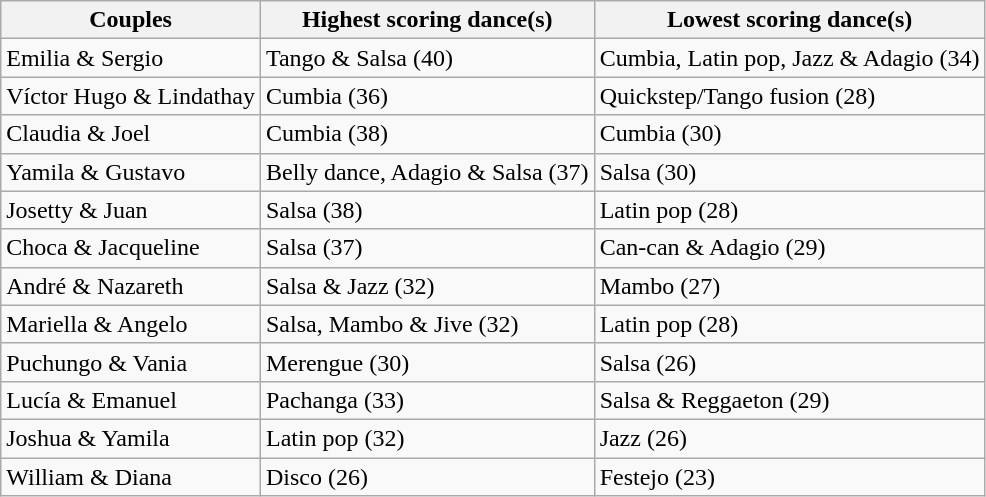<table class="wikitable">
<tr>
<th>Couples</th>
<th>Highest scoring dance(s)</th>
<th>Lowest scoring dance(s)</th>
</tr>
<tr>
<td>Emilia & Sergio</td>
<td>Tango & Salsa (40)</td>
<td>Cumbia, Latin pop, Jazz & Adagio (34)</td>
</tr>
<tr>
<td>Víctor Hugo & Lindathay</td>
<td>Cumbia (36)</td>
<td>Quickstep/Tango fusion (28)</td>
</tr>
<tr>
<td>Claudia & Joel</td>
<td>Cumbia (38)</td>
<td>Cumbia (30)</td>
</tr>
<tr>
<td>Yamila & Gustavo</td>
<td>Belly dance, Adagio & Salsa (37)</td>
<td>Salsa (30)</td>
</tr>
<tr>
<td>Josetty & Juan</td>
<td>Salsa (38)</td>
<td>Latin pop (28)</td>
</tr>
<tr>
<td>Choca & Jacqueline</td>
<td>Salsa (37)</td>
<td>Can-can & Adagio (29)</td>
</tr>
<tr>
<td>André & Nazareth</td>
<td>Salsa & Jazz (32)</td>
<td>Mambo (27)</td>
</tr>
<tr>
<td>Mariella & Angelo</td>
<td>Salsa, Mambo & Jive (32)</td>
<td>Latin pop (28)</td>
</tr>
<tr>
<td>Puchungo & Vania</td>
<td>Merengue (30)</td>
<td>Salsa (26)</td>
</tr>
<tr>
<td>Lucía & Emanuel</td>
<td>Pachanga (33)</td>
<td>Salsa & Reggaeton (29)</td>
</tr>
<tr>
<td>Joshua & Yamila</td>
<td>Latin pop (32)</td>
<td>Jazz (26)</td>
</tr>
<tr>
<td>William & Diana</td>
<td>Disco (26)</td>
<td>Festejo (23)</td>
</tr>
</table>
